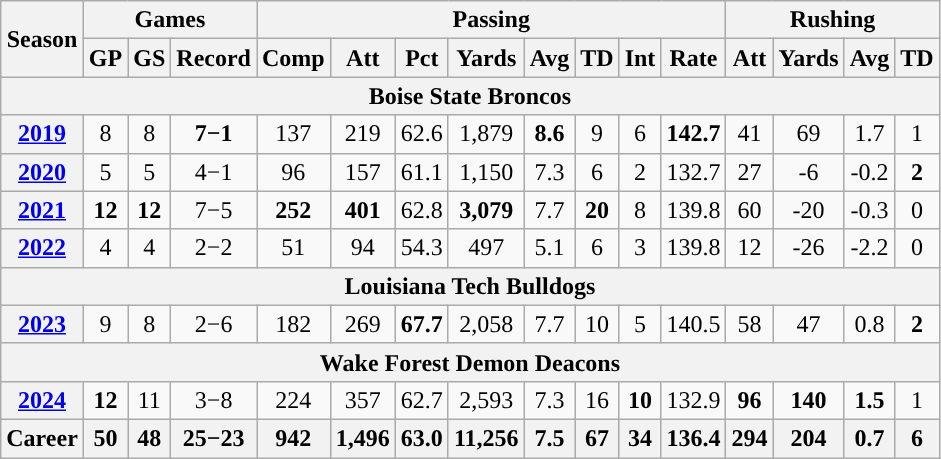<table class="wikitable" style="text-align:center;">
<tr>
<th rowspan="2">Season</th>
<th colspan="3">Games</th>
<th colspan="8">Passing</th>
<th colspan="4">Rushing</th>
</tr>
<tr>
<th>GP</th>
<th>GS</th>
<th>Record</th>
<th>Comp</th>
<th>Att</th>
<th>Pct</th>
<th>Yards</th>
<th>Avg</th>
<th>TD</th>
<th>Int</th>
<th>Rate</th>
<th>Att</th>
<th>Yards</th>
<th>Avg</th>
<th>TD</th>
</tr>
<tr>
<th colspan="16">Boise State Broncos</th>
</tr>
<tr>
<th><a href='#'>2019</a></th>
<td>8</td>
<td>8</td>
<td><strong>7−1</strong></td>
<td>137</td>
<td>219</td>
<td>62.6</td>
<td>1,879</td>
<td><strong>8.6</strong></td>
<td>9</td>
<td>6</td>
<td><strong>142.7</strong></td>
<td>41</td>
<td>69</td>
<td>1.7</td>
<td>1</td>
</tr>
<tr>
<th><a href='#'>2020</a></th>
<td>5</td>
<td>5</td>
<td>4−1</td>
<td>96</td>
<td>157</td>
<td>61.1</td>
<td>1,150</td>
<td>7.3</td>
<td>6</td>
<td>2</td>
<td>132.7</td>
<td>27</td>
<td>-6</td>
<td>-0.2</td>
<td><strong>2</strong></td>
</tr>
<tr>
<th><a href='#'>2021</a></th>
<td><strong>12</strong></td>
<td><strong>12</strong></td>
<td>7−5</td>
<td><strong>252</strong></td>
<td><strong>401</strong></td>
<td>62.8</td>
<td><strong>3,079</strong></td>
<td>7.7</td>
<td><strong>20</strong></td>
<td>8</td>
<td>139.8</td>
<td>60</td>
<td>-20</td>
<td>-0.3</td>
<td>0</td>
</tr>
<tr>
<th><a href='#'>2022</a></th>
<td>4</td>
<td>4</td>
<td>2−2</td>
<td>51</td>
<td>94</td>
<td>54.3</td>
<td>497</td>
<td>5.1</td>
<td>6</td>
<td>3</td>
<td>139.8</td>
<td>12</td>
<td>-26</td>
<td>-2.2</td>
<td>0</td>
</tr>
<tr>
<th colspan="16">Louisiana Tech Bulldogs</th>
</tr>
<tr>
<th><a href='#'>2023</a></th>
<td>9</td>
<td>8</td>
<td>2−6</td>
<td>182</td>
<td>269</td>
<td><strong>67.7</strong></td>
<td>2,058</td>
<td>7.7</td>
<td>10</td>
<td>5</td>
<td>140.5</td>
<td>58</td>
<td>47</td>
<td>0.8</td>
<td><strong>2</strong></td>
</tr>
<tr>
<th colspan="16">Wake Forest Demon Deacons</th>
</tr>
<tr>
<th><a href='#'>2024</a></th>
<td><strong>12</strong></td>
<td>11</td>
<td>3−8</td>
<td>224</td>
<td>357</td>
<td>62.7</td>
<td>2,593</td>
<td>7.3</td>
<td>16</td>
<td><strong>10</strong></td>
<td>132.9</td>
<td><strong>96</strong></td>
<td><strong>140</strong></td>
<td><strong>1.5</strong></td>
<td>1</td>
</tr>
<tr>
<th>Career</th>
<th>50</th>
<th>48</th>
<th>25−23</th>
<th>942</th>
<th>1,496</th>
<th>63.0</th>
<th>11,256</th>
<th>7.5</th>
<th>67</th>
<th>34</th>
<th>136.4</th>
<th>294</th>
<th>204</th>
<th>0.7</th>
<th>6</th>
</tr>
</table>
